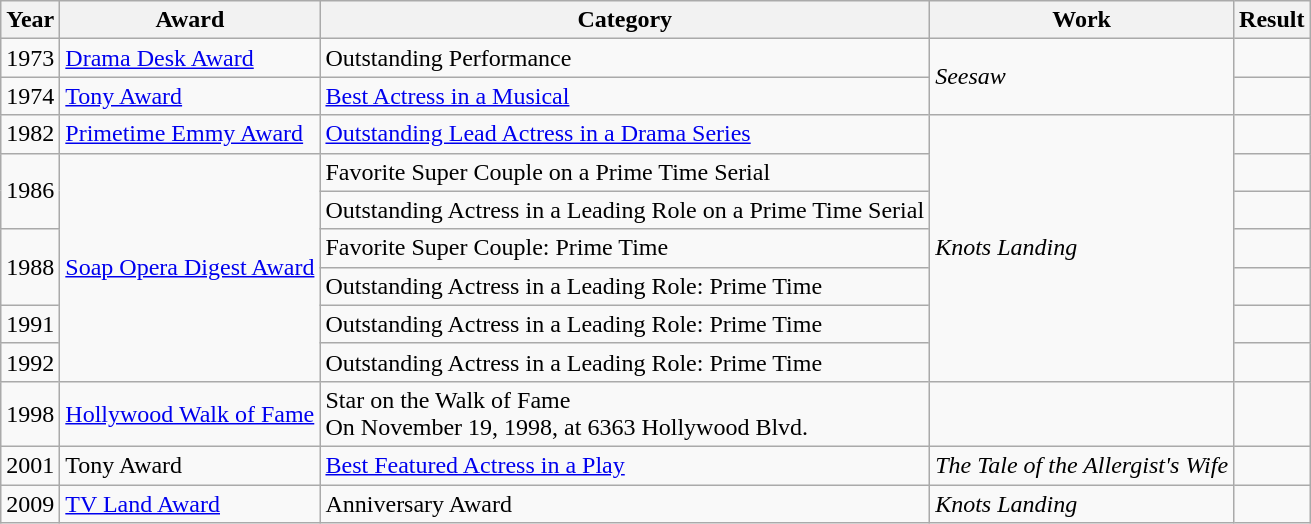<table class="wikitable">
<tr>
<th>Year</th>
<th>Award</th>
<th>Category</th>
<th>Work</th>
<th>Result</th>
</tr>
<tr>
<td>1973</td>
<td><a href='#'>Drama Desk Award</a></td>
<td>Outstanding Performance</td>
<td rowspan=2><em>Seesaw</em></td>
<td></td>
</tr>
<tr>
<td>1974</td>
<td><a href='#'>Tony Award</a></td>
<td><a href='#'>Best Actress in a Musical</a></td>
<td></td>
</tr>
<tr>
<td>1982</td>
<td><a href='#'>Primetime Emmy Award</a></td>
<td><a href='#'>Outstanding Lead Actress in a Drama Series</a></td>
<td rowspan=7><em>Knots Landing</em></td>
<td></td>
</tr>
<tr>
<td rowspan=2>1986</td>
<td rowspan=6><a href='#'>Soap Opera Digest Award</a></td>
<td>Favorite Super Couple on a Prime Time Serial</td>
<td></td>
</tr>
<tr>
<td>Outstanding Actress in a Leading Role on a Prime Time Serial</td>
<td></td>
</tr>
<tr>
<td rowspan=2>1988</td>
<td>Favorite Super Couple: Prime Time</td>
<td></td>
</tr>
<tr>
<td>Outstanding Actress in a Leading Role: Prime Time</td>
<td></td>
</tr>
<tr>
<td>1991</td>
<td>Outstanding Actress in a Leading Role: Prime Time</td>
<td></td>
</tr>
<tr>
<td>1992</td>
<td>Outstanding Actress in a Leading Role: Prime Time</td>
<td></td>
</tr>
<tr>
<td>1998</td>
<td><a href='#'>Hollywood Walk of Fame</a></td>
<td>Star on the Walk of Fame<br>On November 19, 1998, at 6363 Hollywood Blvd.</td>
<td></td>
<td></td>
</tr>
<tr>
<td>2001</td>
<td>Tony Award</td>
<td><a href='#'>Best Featured Actress in a Play</a></td>
<td><em>The Tale of the Allergist's Wife</em></td>
<td></td>
</tr>
<tr>
<td>2009</td>
<td><a href='#'>TV Land Award</a></td>
<td>Anniversary Award</td>
<td><em>Knots Landing</em></td>
<td></td>
</tr>
</table>
